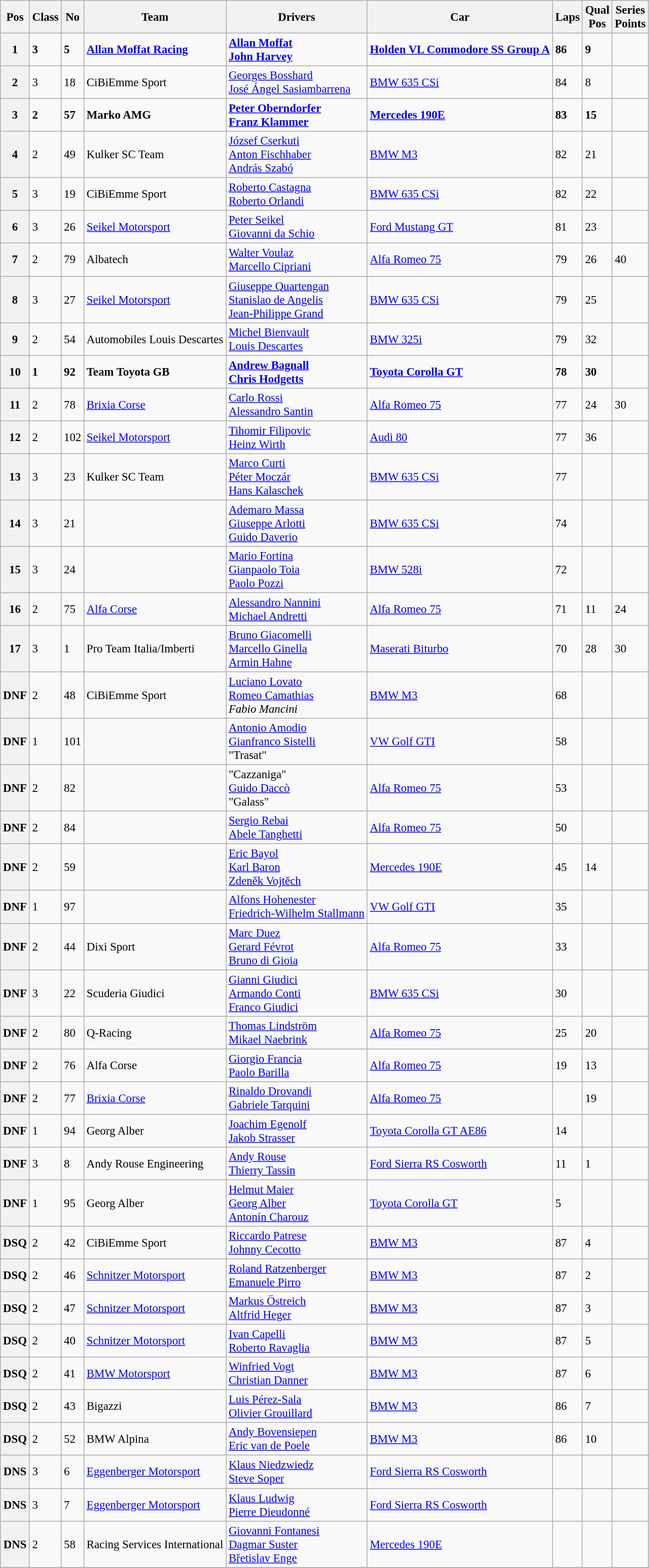<table class="wikitable sortable" style="font-size: 95%;">
<tr>
<th>Pos</th>
<th>Class</th>
<th>No</th>
<th>Team</th>
<th>Drivers</th>
<th>Car</th>
<th>Laps</th>
<th>Qual<br>Pos</th>
<th>Series<br>Points</th>
</tr>
<tr style="font-weight:bold">
<th>1</th>
<td>3</td>
<td>5</td>
<td> <a href='#'>Allan Moffat Racing</a></td>
<td> <a href='#'>Allan Moffat</a><br> <a href='#'>John Harvey</a></td>
<td><a href='#'>Holden VL Commodore SS Group A</a></td>
<td>86</td>
<td>9</td>
<td></td>
</tr>
<tr>
<th>2</th>
<td>3</td>
<td>18</td>
<td> CiBiEmme Sport</td>
<td> <a href='#'>Georges Bosshard</a><br> <a href='#'>José Ángel Sasiambarrena</a></td>
<td><a href='#'>BMW 635 CSi</a></td>
<td>84</td>
<td>8</td>
<td></td>
</tr>
<tr style="font-weight:bold">
<th>3</th>
<td>2</td>
<td>57</td>
<td> Marko AMG</td>
<td> <a href='#'>Peter Oberndorfer</a><br> <a href='#'>Franz Klammer</a></td>
<td><a href='#'>Mercedes 190E</a></td>
<td>83</td>
<td>15</td>
<td></td>
</tr>
<tr>
<th>4</th>
<td>2</td>
<td>49</td>
<td> Kulker SC Team</td>
<td> <a href='#'>József Cserkuti</a><br> <a href='#'>Anton Fischhaber</a><br> <a href='#'>András Szabó</a></td>
<td><a href='#'>BMW M3</a></td>
<td>82</td>
<td>21</td>
<td></td>
</tr>
<tr>
<th>5</th>
<td>3</td>
<td>19</td>
<td> CiBiEmme Sport</td>
<td> <a href='#'>Roberto Castagna</a><br> <a href='#'>Roberto Orlandi</a></td>
<td><a href='#'>BMW 635 CSi</a></td>
<td>82</td>
<td>22</td>
<td></td>
</tr>
<tr>
<th>6</th>
<td>3</td>
<td>26</td>
<td> <a href='#'>Seikel Motorsport</a></td>
<td> <a href='#'>Peter Seikel</a><br> <a href='#'>Giovanni da Schio</a></td>
<td><a href='#'>Ford Mustang GT</a></td>
<td>81</td>
<td>23</td>
<td></td>
</tr>
<tr>
<th>7</th>
<td>2</td>
<td>79</td>
<td> Albatech</td>
<td> <a href='#'>Walter Voulaz</a><br> <a href='#'>Marcello Cipriani</a></td>
<td><a href='#'>Alfa Romeo 75</a></td>
<td>79</td>
<td>26</td>
<td>40</td>
</tr>
<tr>
<th>8</th>
<td>3</td>
<td>27</td>
<td> <a href='#'>Seikel Motorsport</a></td>
<td> <a href='#'>Giuseppe Quartengan</a><br> <a href='#'>Stanislao de Angelis</a><br> <a href='#'>Jean-Philippe Grand</a></td>
<td><a href='#'>BMW 635 CSi</a></td>
<td>79</td>
<td>25</td>
<td></td>
</tr>
<tr>
<th>9</th>
<td>2</td>
<td>54</td>
<td> Automobiles Louis Descartes</td>
<td> <a href='#'>Michel Bienvault</a><br> <a href='#'>Louis Descartes</a></td>
<td><a href='#'>BMW 325i</a></td>
<td>79</td>
<td>32</td>
<td></td>
</tr>
<tr style="font-weight:bold">
<th>10</th>
<td>1</td>
<td>92</td>
<td> Team Toyota GB</td>
<td> <a href='#'>Andrew Bagnall</a><br> <a href='#'>Chris Hodgetts</a></td>
<td><a href='#'>Toyota Corolla GT</a></td>
<td>78</td>
<td>30</td>
<td></td>
</tr>
<tr>
<th>11</th>
<td>2</td>
<td>78</td>
<td> <a href='#'>Brixia Corse</a></td>
<td> <a href='#'>Carlo Rossi</a><br> <a href='#'>Alessandro Santin</a></td>
<td><a href='#'>Alfa Romeo 75</a></td>
<td>77</td>
<td>24</td>
<td>30</td>
</tr>
<tr>
<th>12</th>
<td>2</td>
<td>102</td>
<td> <a href='#'>Seikel Motorsport</a></td>
<td> <a href='#'>Tihomir Filipovic</a><br> <a href='#'>Heinz Wirth</a></td>
<td><a href='#'>Audi 80</a></td>
<td>77</td>
<td>36</td>
<td></td>
</tr>
<tr>
<th>13</th>
<td>3</td>
<td>23</td>
<td> Kulker SC Team</td>
<td> <a href='#'>Marco Curti</a> <br> <a href='#'>Péter Moczár</a><br> <a href='#'>Hans Kalaschek</a></td>
<td><a href='#'>BMW 635 CSi</a></td>
<td>77</td>
<td></td>
<td></td>
</tr>
<tr>
<th>14</th>
<td>3</td>
<td>21</td>
<td></td>
<td> <a href='#'>Ademaro Massa</a> <br> <a href='#'>Giuseppe Arlotti</a><br> <a href='#'>Guido Daverio</a></td>
<td><a href='#'>BMW 635 CSi</a></td>
<td>74</td>
<td></td>
<td></td>
</tr>
<tr>
<th>15</th>
<td>3</td>
<td>24</td>
<td></td>
<td> <a href='#'>Mario Fortina</a> <br> <a href='#'>Gianpaolo Toia</a><br> <a href='#'>Paolo Pozzi</a></td>
<td><a href='#'>BMW 528i</a></td>
<td>72</td>
<td></td>
<td></td>
</tr>
<tr>
<th>16</th>
<td>2</td>
<td>75</td>
<td> <a href='#'>Alfa Corse</a></td>
<td> <a href='#'>Alessandro Nannini</a><br> <a href='#'>Michael Andretti</a></td>
<td><a href='#'>Alfa Romeo 75</a></td>
<td>71</td>
<td>11</td>
<td>24</td>
</tr>
<tr>
<th>17</th>
<td>3</td>
<td>1</td>
<td> Pro Team Italia/Imberti</td>
<td> <a href='#'>Bruno Giacomelli</a><br> <a href='#'>Marcello Ginella</a><br> <a href='#'>Armin Hahne</a></td>
<td><a href='#'>Maserati Biturbo</a></td>
<td>70</td>
<td>28</td>
<td>30</td>
</tr>
<tr>
<th>DNF</th>
<td>2</td>
<td>48</td>
<td> CiBiEmme Sport</td>
<td> <a href='#'>Luciano Lovato</a><br> <a href='#'>Romeo Camathias</a><br> <em>Fabio Mancini</em></td>
<td><a href='#'>BMW M3</a></td>
<td>68</td>
<td></td>
<td></td>
</tr>
<tr>
<th>DNF</th>
<td>1</td>
<td>101</td>
<td></td>
<td> <a href='#'>Antonio Amodio</a><br> <a href='#'>Gianfranco Sistelli</a><br> "Trasat"</td>
<td><a href='#'>VW Golf GTI</a></td>
<td>58</td>
<td></td>
<td></td>
</tr>
<tr>
<th>DNF</th>
<td>2</td>
<td>82</td>
<td></td>
<td> "Cazzaniga"<br> <a href='#'>Guido Daccò</a><br> "Galass"</td>
<td><a href='#'>Alfa Romeo 75</a></td>
<td>53</td>
<td></td>
<td></td>
</tr>
<tr>
<th>DNF</th>
<td>2</td>
<td>84</td>
<td></td>
<td> <a href='#'>Sergio Rebai</a><br> <a href='#'>Abele Tanghetti</a></td>
<td><a href='#'>Alfa Romeo 75</a></td>
<td>50</td>
<td></td>
<td></td>
</tr>
<tr>
<th>DNF</th>
<td>2</td>
<td>59</td>
<td></td>
<td> <a href='#'>Eric Bayol</a><br> <a href='#'>Karl Baron</a><br> <a href='#'>Zdeněk Vojtěch</a></td>
<td><a href='#'>Mercedes 190E</a></td>
<td>45</td>
<td>14</td>
<td></td>
</tr>
<tr>
<th>DNF</th>
<td>1</td>
<td>97</td>
<td></td>
<td> <a href='#'>Alfons Hohenester</a><br> <a href='#'>Friedrich-Wilhelm Stallmann</a></td>
<td><a href='#'>VW Golf GTI</a></td>
<td>35</td>
<td></td>
<td></td>
</tr>
<tr>
<th>DNF</th>
<td>2</td>
<td>44</td>
<td>Dixi Sport</td>
<td> <a href='#'>Marc Duez</a><br> <a href='#'>Gerard Févrot</a><br> <a href='#'>Bruno di Gioia</a></td>
<td><a href='#'>Alfa Romeo 75</a></td>
<td>33</td>
<td></td>
<td></td>
</tr>
<tr>
<th>DNF</th>
<td>3</td>
<td>22</td>
<td> Scuderia Giudici</td>
<td> <a href='#'>Gianni Giudici</a><br> <a href='#'>Armando Conti</a><br> <a href='#'>Franco Giudici</a></td>
<td><a href='#'>BMW 635 CSi</a></td>
<td>30</td>
<td></td>
<td></td>
</tr>
<tr>
<th>DNF</th>
<td>2</td>
<td>80</td>
<td> Q-Racing</td>
<td> <a href='#'>Thomas Lindström</a><br> <a href='#'>Mikael Naebrink</a></td>
<td><a href='#'>Alfa Romeo 75</a></td>
<td>25</td>
<td>20</td>
<td></td>
</tr>
<tr>
<th>DNF</th>
<td>2</td>
<td>76</td>
<td> Alfa Corse</td>
<td> <a href='#'>Giorgio Francia</a><br> <a href='#'>Paolo Barilla</a></td>
<td><a href='#'>Alfa Romeo 75</a></td>
<td>19</td>
<td>13</td>
<td></td>
</tr>
<tr>
<th>DNF</th>
<td>2</td>
<td>77</td>
<td> <a href='#'>Brixia Corse</a></td>
<td> <a href='#'>Rinaldo Drovandi</a><br> <a href='#'>Gabriele Tarquini</a></td>
<td><a href='#'>Alfa Romeo 75</a></td>
<td></td>
<td>19</td>
<td></td>
</tr>
<tr>
<th>DNF</th>
<td>1</td>
<td>94</td>
<td> Georg Alber</td>
<td> <a href='#'>Joachim Egenolf</a><br> <a href='#'>Jakob Strasser</a></td>
<td><a href='#'>Toyota Corolla GT AE86</a></td>
<td>14</td>
<td></td>
<td></td>
</tr>
<tr>
<th>DNF</th>
<td>3</td>
<td>8</td>
<td> Andy Rouse Engineering</td>
<td> <a href='#'>Andy Rouse</a><br> <a href='#'>Thierry Tassin</a></td>
<td><a href='#'>Ford Sierra RS Cosworth</a></td>
<td>11</td>
<td>1</td>
<td></td>
</tr>
<tr>
<th>DNF</th>
<td>1</td>
<td>95</td>
<td> Georg Alber</td>
<td> <a href='#'>Helmut Maier</a><br> <a href='#'>Georg Alber</a><br> <a href='#'>Antonín Charouz</a></td>
<td><a href='#'>Toyota Corolla GT</a></td>
<td>5</td>
<td></td>
<td></td>
</tr>
<tr>
<th>DSQ</th>
<td>2</td>
<td>42</td>
<td> CiBiEmme Sport</td>
<td> <a href='#'>Riccardo Patrese</a><br> <a href='#'>Johnny Cecotto</a></td>
<td><a href='#'>BMW M3</a></td>
<td>87</td>
<td>4</td>
<td></td>
</tr>
<tr>
<th>DSQ</th>
<td>2</td>
<td>46</td>
<td> <a href='#'>Schnitzer Motorsport</a></td>
<td> <a href='#'>Roland Ratzenberger</a><br> <a href='#'>Emanuele Pirro</a></td>
<td><a href='#'>BMW M3</a></td>
<td>87</td>
<td>2</td>
<td></td>
</tr>
<tr>
<th>DSQ</th>
<td>2</td>
<td>47</td>
<td> <a href='#'>Schnitzer Motorsport</a></td>
<td> <a href='#'>Markus Östreich</a><br> <a href='#'>Altfrid Heger</a></td>
<td><a href='#'>BMW M3</a></td>
<td>87</td>
<td>3</td>
<td></td>
</tr>
<tr>
<th>DSQ</th>
<td>2</td>
<td>40</td>
<td> <a href='#'>Schnitzer Motorsport</a></td>
<td> <a href='#'>Ivan Capelli</a><br> <a href='#'>Roberto Ravaglia</a></td>
<td><a href='#'>BMW M3</a></td>
<td>87</td>
<td>5</td>
<td></td>
</tr>
<tr>
<th>DSQ</th>
<td>2</td>
<td>41</td>
<td> <a href='#'>BMW Motorsport</a></td>
<td> <a href='#'>Winfried Vogt</a><br> <a href='#'>Christian Danner</a></td>
<td><a href='#'>BMW M3</a></td>
<td>87</td>
<td>6</td>
<td></td>
</tr>
<tr>
<th>DSQ</th>
<td>2</td>
<td>43</td>
<td> Bigazzi</td>
<td> <a href='#'>Luis Pérez-Sala</a><br> <a href='#'>Olivier Grouillard</a></td>
<td><a href='#'>BMW M3</a></td>
<td>86</td>
<td>7</td>
<td></td>
</tr>
<tr>
<th>DSQ</th>
<td>2</td>
<td>52</td>
<td> BMW Alpina</td>
<td> <a href='#'>Andy Bovensiepen</a><br> <a href='#'>Eric van de Poele</a></td>
<td><a href='#'>BMW M3</a></td>
<td>86</td>
<td>10</td>
<td></td>
</tr>
<tr>
<th>DNS</th>
<td>3</td>
<td>6</td>
<td> <a href='#'>Eggenberger Motorsport</a></td>
<td> <a href='#'>Klaus Niedzwiedz</a><br> <a href='#'>Steve Soper</a></td>
<td><a href='#'>Ford Sierra RS Cosworth</a></td>
<td></td>
<td></td>
<td></td>
</tr>
<tr>
<th>DNS</th>
<td>3</td>
<td>7</td>
<td> <a href='#'>Eggenberger Motorsport</a></td>
<td> <a href='#'>Klaus Ludwig</a><br> <a href='#'>Pierre Dieudonné</a></td>
<td><a href='#'>Ford Sierra RS Cosworth</a></td>
<td></td>
<td></td>
<td></td>
</tr>
<tr>
<th>DNS</th>
<td>2</td>
<td>58</td>
<td>Racing Services International</td>
<td> <a href='#'>Giovanni Fontanesi</a><br> <a href='#'>Dagmar Suster</a><br> <a href='#'>Břetislav Enge</a></td>
<td><a href='#'>Mercedes 190E</a></td>
<td></td>
<td></td>
<td></td>
</tr>
<tr>
</tr>
</table>
